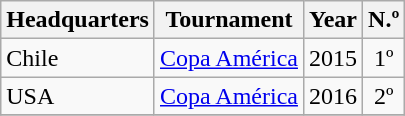<table class="wikitable" style="text-align: left;">
<tr>
<th>Headquarters</th>
<th>Tournament</th>
<th>Year</th>
<th>N.º</th>
</tr>
<tr>
<td> Chile</td>
<td><a href='#'>Copa América</a></td>
<td>2015</td>
<td style="text-align: center;">1º</td>
</tr>
<tr>
<td> USA</td>
<td><a href='#'>Copa América</a></td>
<td>2016</td>
<td style="text-align: center;">2º</td>
</tr>
<tr>
</tr>
</table>
